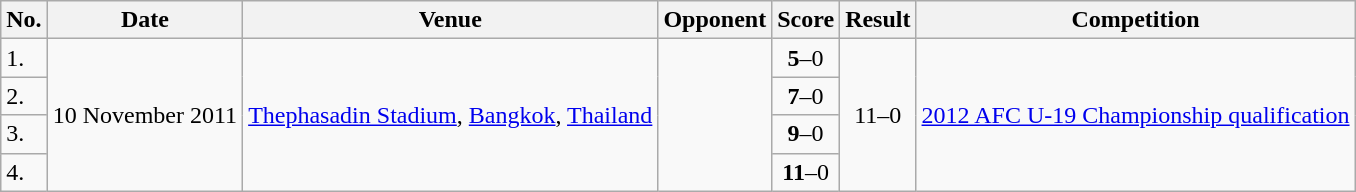<table class="wikitable">
<tr>
<th>No.</th>
<th>Date</th>
<th>Venue</th>
<th>Opponent</th>
<th>Score</th>
<th>Result</th>
<th>Competition</th>
</tr>
<tr>
<td>1.</td>
<td rowspan=4>10 November 2011</td>
<td rowspan=4><a href='#'>Thephasadin Stadium</a>, <a href='#'>Bangkok</a>, <a href='#'>Thailand</a></td>
<td rowspan=4></td>
<td align=center><strong>5</strong>–0</td>
<td rowspan=4 align=center>11–0</td>
<td rowspan=4><a href='#'>2012 AFC U-19 Championship qualification</a></td>
</tr>
<tr>
<td>2.</td>
<td align=center><strong>7</strong>–0</td>
</tr>
<tr>
<td>3.</td>
<td align=center><strong>9</strong>–0</td>
</tr>
<tr>
<td>4.</td>
<td align=center><strong>11</strong>–0</td>
</tr>
</table>
